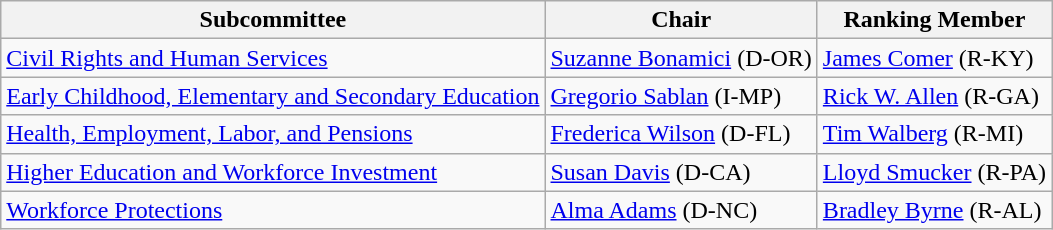<table class="wikitable">
<tr>
<th>Subcommittee</th>
<th>Chair</th>
<th>Ranking Member</th>
</tr>
<tr>
<td><a href='#'>Civil Rights and Human Services</a></td>
<td><a href='#'>Suzanne Bonamici</a> (D-OR)</td>
<td><a href='#'>James Comer</a> (R-KY)</td>
</tr>
<tr>
<td><a href='#'>Early Childhood, Elementary and Secondary Education</a></td>
<td><a href='#'>Gregorio Sablan</a> (I-MP)</td>
<td><a href='#'>Rick W. Allen</a> (R-GA)</td>
</tr>
<tr>
<td><a href='#'>Health, Employment, Labor, and Pensions</a></td>
<td><a href='#'>Frederica Wilson</a> (D-FL)</td>
<td><a href='#'>Tim Walberg</a> (R-MI)</td>
</tr>
<tr>
<td><a href='#'>Higher Education and Workforce Investment</a></td>
<td><a href='#'>Susan Davis</a> (D-CA)</td>
<td><a href='#'>Lloyd Smucker</a> (R-PA)</td>
</tr>
<tr>
<td><a href='#'>Workforce Protections</a></td>
<td><a href='#'>Alma Adams</a> (D-NC)</td>
<td><a href='#'>Bradley Byrne</a> (R-AL)</td>
</tr>
</table>
